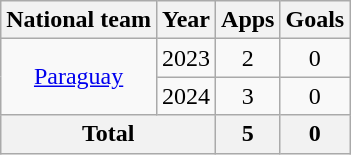<table class="wikitable" style="text-align:center">
<tr>
<th>National team</th>
<th>Year</th>
<th>Apps</th>
<th>Goals</th>
</tr>
<tr>
<td rowspan="2"><a href='#'>Paraguay</a></td>
<td>2023</td>
<td>2</td>
<td>0</td>
</tr>
<tr>
<td>2024</td>
<td>3</td>
<td>0</td>
</tr>
<tr>
<th colspan="2">Total</th>
<th>5</th>
<th>0</th>
</tr>
</table>
